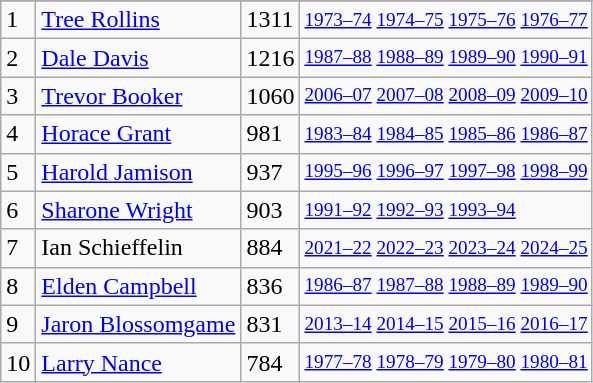<table class="wikitable">
<tr>
</tr>
<tr>
<td>1</td>
<td><a href='#'>Tree Rollins</a></td>
<td>1311</td>
<td style="font-size:80%;"><a href='#'>1973–74</a> <a href='#'>1974–75</a> <a href='#'>1975–76</a> <a href='#'>1976–77</a></td>
</tr>
<tr>
<td>2</td>
<td><a href='#'>Dale Davis</a></td>
<td>1216</td>
<td style="font-size:80%;"><a href='#'>1987–88</a> <a href='#'>1988–89</a> <a href='#'>1989–90</a> <a href='#'>1990–91</a></td>
</tr>
<tr>
<td>3</td>
<td><a href='#'>Trevor Booker</a></td>
<td>1060</td>
<td style="font-size:80%;"><a href='#'>2006–07</a> <a href='#'>2007–08</a> <a href='#'>2008–09</a> <a href='#'>2009–10</a></td>
</tr>
<tr>
<td>4</td>
<td><a href='#'>Horace Grant</a></td>
<td>981</td>
<td style="font-size:80%;"><a href='#'>1983–84</a> <a href='#'>1984–85</a> <a href='#'>1985–86</a> <a href='#'>1986–87</a></td>
</tr>
<tr>
<td>5</td>
<td><a href='#'>Harold Jamison</a></td>
<td>937</td>
<td style="font-size:80%;"><a href='#'>1995–96</a> <a href='#'>1996–97</a> <a href='#'>1997–98</a> <a href='#'>1998–99</a></td>
</tr>
<tr>
<td>6</td>
<td><a href='#'>Sharone Wright</a></td>
<td>903</td>
<td style="font-size:80%;"><a href='#'>1991–92</a> <a href='#'>1992–93</a> <a href='#'>1993–94</a></td>
</tr>
<tr>
<td>7</td>
<td>Ian Schieffelin</td>
<td>884</td>
<td style="font-size:80%;"><a href='#'>2021–22</a> <a href='#'>2022–23</a> <a href='#'>2023–24</a> <a href='#'>2024–25</a></td>
</tr>
<tr>
<td>8</td>
<td><a href='#'>Elden Campbell</a></td>
<td>836</td>
<td style="font-size:80%;"><a href='#'>1986–87</a> <a href='#'>1987–88</a> <a href='#'>1988–89</a> <a href='#'>1989–90</a></td>
</tr>
<tr>
<td>9</td>
<td><a href='#'>Jaron Blossomgame</a></td>
<td>831</td>
<td style="font-size:80%;"><a href='#'>2013–14</a> <a href='#'>2014–15</a> <a href='#'>2015–16</a> <a href='#'>2016–17</a></td>
</tr>
<tr>
<td>10</td>
<td><a href='#'>Larry Nance</a></td>
<td>784</td>
<td style="font-size:80%;"><a href='#'>1977–78</a> <a href='#'>1978–79</a> <a href='#'>1979–80</a> <a href='#'>1980–81</a></td>
</tr>
</table>
